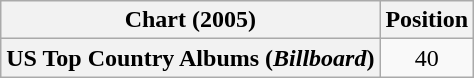<table class="wikitable plainrowheaders" style="text-align:center">
<tr>
<th scope="col">Chart (2005)</th>
<th scope="col">Position</th>
</tr>
<tr>
<th scope="row">US Top Country Albums (<em>Billboard</em>)</th>
<td>40</td>
</tr>
</table>
